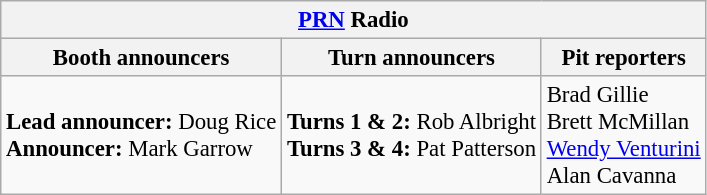<table class="wikitable" style="font-size: 95%">
<tr>
<th colspan="3"><a href='#'>PRN</a> Radio</th>
</tr>
<tr>
<th>Booth announcers</th>
<th>Turn announcers</th>
<th>Pit reporters</th>
</tr>
<tr>
<td><strong>Lead announcer:</strong> Doug Rice<br><strong>Announcer:</strong> Mark Garrow</td>
<td><strong>Turns 1 & 2:</strong> Rob Albright<br><strong>Turns 3 & 4:</strong> Pat Patterson</td>
<td>Brad Gillie<br>Brett McMillan<br><a href='#'>Wendy Venturini</a><br>Alan Cavanna</td>
</tr>
</table>
